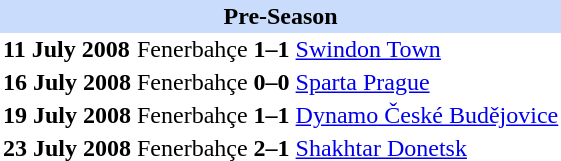<table class="toccolours" border="0" cellpadding="2" cellspacing="0" style="margin:0.5em;">
<tr style="background:#cadcfb;">
<th colspan="4">Pre-Season</th>
</tr>
<tr>
<td style="text-align:left;"><strong>11 July 2008</strong></td>
<td style="text-align:left;">Fenerbahçe</td>
<td style="text-align:center;"><strong>1–1</strong></td>
<td style="text-align:left;"><a href='#'>Swindon Town</a></td>
</tr>
<tr>
<td style="text-align:left;"><strong>16 July 2008</strong></td>
<td style="text-align:left;">Fenerbahçe</td>
<td style="text-align:center;"><strong>0–0</strong></td>
<td style="text-align:left;"><a href='#'>Sparta Prague</a></td>
</tr>
<tr>
<td style="text-align:left;"><strong>19 July 2008</strong></td>
<td style="text-align:left;">Fenerbahçe</td>
<td style="text-align:center;"><strong>1–1</strong></td>
<td style="text-align:left;"><a href='#'>Dynamo České Budějovice</a></td>
</tr>
<tr>
<td style="text-align:left;"><strong>23 July 2008</strong></td>
<td style="text-align:left;">Fenerbahçe</td>
<td style="text-align:center;"><strong>2–1</strong></td>
<td style="text-align:left;"><a href='#'>Shakhtar Donetsk</a></td>
</tr>
</table>
